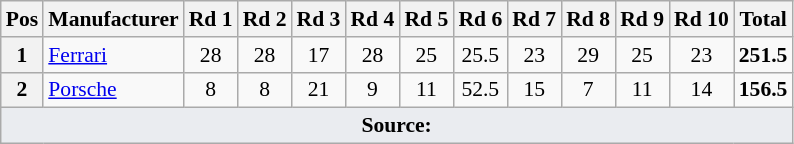<table class="wikitable" style="font-size: 90%;">
<tr>
<th>Pos</th>
<th>Manufacturer</th>
<th>Rd 1</th>
<th>Rd 2</th>
<th>Rd 3</th>
<th>Rd 4</th>
<th>Rd 5</th>
<th>Rd 6</th>
<th>Rd 7</th>
<th>Rd 8</th>
<th>Rd 9</th>
<th>Rd 10</th>
<th>Total</th>
</tr>
<tr>
<th>1</th>
<td> <a href='#'>Ferrari</a></td>
<td align=center>28</td>
<td align=center>28</td>
<td align=center>17</td>
<td align=center>28</td>
<td align=center>25</td>
<td align=center>25.5</td>
<td align=center>23</td>
<td align=center>29</td>
<td align=center>25</td>
<td align=center>23</td>
<td align=center><strong>251.5</strong></td>
</tr>
<tr>
<th>2</th>
<td> <a href='#'>Porsche</a></td>
<td align=center>8</td>
<td align=center>8</td>
<td align=center>21</td>
<td align=center>9</td>
<td align=center>11</td>
<td align=center>52.5</td>
<td align=center>15</td>
<td align=center>7</td>
<td align=center>11</td>
<td align=center>14</td>
<td align=center><strong>156.5</strong></td>
</tr>
<tr class="sortbottom">
<td colspan="13" style="background-color:#EAECF0;text-align:center"><strong>Source:</strong></td>
</tr>
</table>
